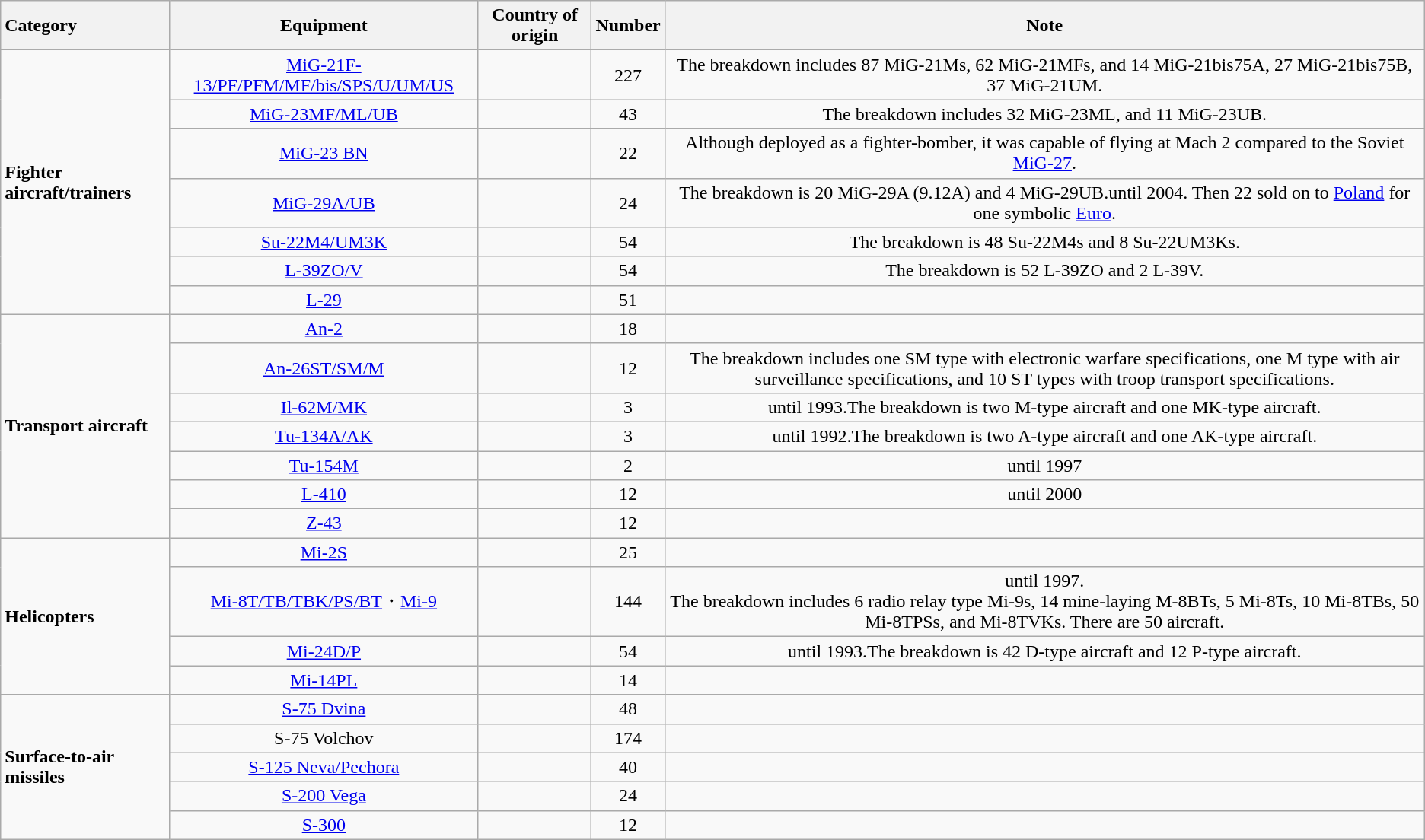<table class="wikitable" style="text-align:center">
<tr class="hintergrundfarbe5">
<th style="text-align:left">Category</th>
<th>Equipment</th>
<th>Country of origin</th>
<th>Number</th>
<th>Note</th>
</tr>
<tr>
<td style="text-align:left" rowspan="7"><strong>Fighter aircraft/trainers</strong></td>
<td><a href='#'>MiG-21F-13/PF/PFM/MF/bis/SPS/U/UM/US</a></td>
<td></td>
<td>227</td>
<td>The breakdown includes 87 MiG-21Ms, 62 MiG-21MFs, and 14 MiG-21bis75A, 27 MiG-21bis75B, 37 MiG-21UM.</td>
</tr>
<tr>
<td><a href='#'>MiG-23MF/ML/UB</a></td>
<td></td>
<td>43</td>
<td>The breakdown includes 32 MiG-23ML, and 11 MiG-23UB.</td>
</tr>
<tr>
<td><a href='#'>MiG-23 BN</a></td>
<td></td>
<td>22</td>
<td>Although deployed as a fighter-bomber, it was capable of flying at Mach 2 compared to the Soviet <a href='#'>MiG-27</a>.</td>
</tr>
<tr>
<td><a href='#'>MiG-29A/UB</a></td>
<td></td>
<td>24</td>
<td>The breakdown is 20 MiG-29A (9.12A) and 4 MiG-29UB.until 2004. Then 22 sold on to <a href='#'>Poland</a> for one symbolic <a href='#'>Euro</a>.</td>
</tr>
<tr>
<td><a href='#'>Su-22M4/UM3K</a></td>
<td></td>
<td>54</td>
<td>The breakdown is 48 Su-22M4s and 8 Su-22UM3Ks.</td>
</tr>
<tr>
<td><a href='#'>L-39ZO/V</a></td>
<td></td>
<td>54</td>
<td>The breakdown is 52 L-39ZO and 2 L-39V.</td>
</tr>
<tr>
<td><a href='#'>L-29</a></td>
<td></td>
<td>51</td>
<td></td>
</tr>
<tr>
<td style="text-align:left" rowspan="7"><strong>Transport aircraft</strong></td>
<td><a href='#'>An-2</a></td>
<td><br></td>
<td>18</td>
</tr>
<tr>
<td><a href='#'>An-26ST/SM/M</a></td>
<td></td>
<td>12</td>
<td>The breakdown includes one SM type with electronic warfare specifications, one M type with air surveillance specifications, and 10 ST types with troop transport specifications.</td>
</tr>
<tr>
<td><a href='#'>Il-62M/MK</a></td>
<td></td>
<td>3</td>
<td>until 1993.The breakdown is two M-type aircraft and one MK-type aircraft.</td>
</tr>
<tr>
<td><a href='#'>Tu-134A/AK</a></td>
<td></td>
<td>3</td>
<td>until 1992.The breakdown is two A-type aircraft and one AK-type aircraft.</td>
</tr>
<tr>
<td><a href='#'>Tu-154M</a></td>
<td></td>
<td>2</td>
<td>until 1997</td>
</tr>
<tr>
<td><a href='#'>L-410</a></td>
<td></td>
<td>12</td>
<td>until 2000</td>
</tr>
<tr>
<td><a href='#'>Z-43</a></td>
<td></td>
<td>12</td>
<td> </td>
</tr>
<tr>
<td style="text-align:left" rowspan="4"><strong>Helicopters</strong></td>
<td><a href='#'>Mi-2S</a></td>
<td></td>
<td>25</td>
<td> </td>
</tr>
<tr>
<td><a href='#'>Mi-8T/TB/TBK/PS/BT</a>・<a href='#'>Mi-9</a></td>
<td></td>
<td>144</td>
<td>until 1997.<br>The breakdown includes 6 radio relay type Mi-9s, 14 mine-laying M-8BTs, 5 Mi-8Ts, 10 Mi-8TBs, 50 Mi-8TPSs, and Mi-8TVKs. There are 50 aircraft.</td>
</tr>
<tr>
<td><a href='#'>Mi-24D/P</a></td>
<td></td>
<td>54</td>
<td>until 1993.The breakdown is 42 D-type aircraft and 12 P-type aircraft.</td>
</tr>
<tr>
<td><a href='#'>Mi-14PL</a></td>
<td></td>
<td>14</td>
<td> </td>
</tr>
<tr>
<td style="text-align:left" rowspan="5"><strong>Surface-to-air missiles</strong></td>
<td><a href='#'>S-75 Dvina</a></td>
<td></td>
<td>48</td>
<td> </td>
</tr>
<tr>
<td>S-75 Volchov</td>
<td></td>
<td>174</td>
<td> </td>
</tr>
<tr>
<td><a href='#'>S-125 Neva/Pechora</a></td>
<td></td>
<td>40</td>
<td> </td>
</tr>
<tr>
<td><a href='#'>S-200 Vega</a></td>
<td></td>
<td>24</td>
<td> </td>
</tr>
<tr>
<td><a href='#'>S-300</a></td>
<td></td>
<td>12</td>
<td> </td>
</tr>
</table>
